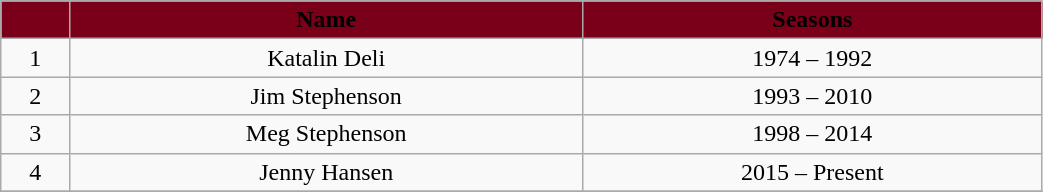<table class="wikitable" width="55%">
<tr>
<th style="background-color:#7A0019;"></th>
<th style="background-color:#7A0019;"><span>Name</span></th>
<th style="background-color:#7A0019;"><span>Seasons</span></th>
</tr>
<tr align="center">
<td>1</td>
<td>Katalin Deli</td>
<td>1974 – 1992</td>
</tr>
<tr align="center">
<td>2</td>
<td>Jim Stephenson</td>
<td>1993 – 2010</td>
</tr>
<tr align="center">
<td>3</td>
<td>Meg Stephenson</td>
<td>1998 – 2014</td>
</tr>
<tr align="center">
<td>4</td>
<td>Jenny Hansen</td>
<td>2015 – Present</td>
</tr>
<tr align="center">
</tr>
</table>
